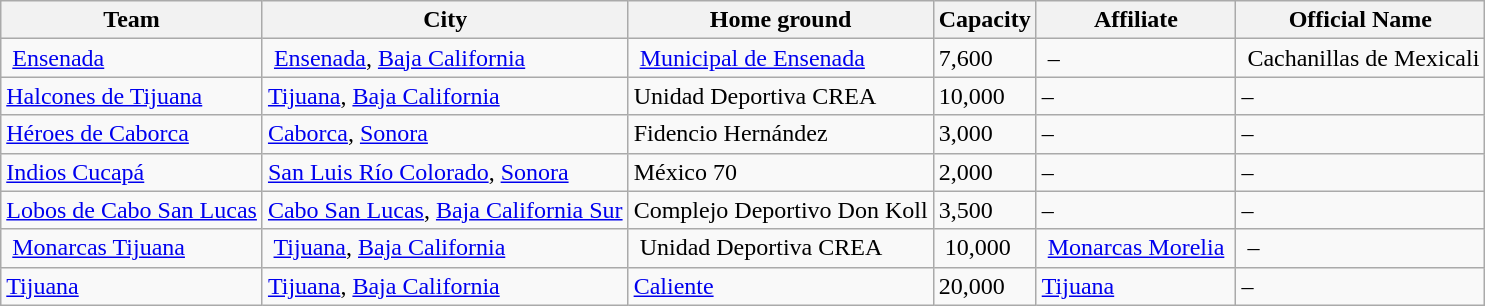<table class="wikitable sortable">
<tr>
<th>Team</th>
<th>City</th>
<th>Home ground</th>
<th>Capacity</th>
<th>Affiliate</th>
<th>Official Name</th>
</tr>
<tr>
<td> <a href='#'>Ensenada</a> </td>
<td> <a href='#'>Ensenada</a>, <a href='#'>Baja California</a> </td>
<td> <a href='#'>Municipal de Ensenada</a> </td>
<td>7,600</td>
<td> –</td>
<td> Cachanillas de Mexicali</td>
</tr>
<tr>
<td><a href='#'>Halcones de Tijuana</a></td>
<td><a href='#'>Tijuana</a>, <a href='#'>Baja California</a></td>
<td>Unidad Deportiva CREA</td>
<td>10,000</td>
<td>–</td>
<td>–</td>
</tr>
<tr>
<td><a href='#'>Héroes de Caborca</a></td>
<td><a href='#'>Caborca</a>, <a href='#'>Sonora</a></td>
<td>Fidencio Hernández</td>
<td>3,000</td>
<td>–</td>
<td>–</td>
</tr>
<tr>
<td><a href='#'>Indios Cucapá</a></td>
<td><a href='#'>San Luis Río Colorado</a>, <a href='#'>Sonora</a></td>
<td>México 70</td>
<td>2,000</td>
<td>–</td>
<td>–</td>
</tr>
<tr>
<td><a href='#'>Lobos de Cabo San Lucas</a></td>
<td><a href='#'>Cabo San Lucas</a>, <a href='#'>Baja California Sur</a></td>
<td>Complejo Deportivo Don Koll</td>
<td>3,500</td>
<td>–</td>
<td>–</td>
</tr>
<tr>
<td> <a href='#'>Monarcas Tijuana</a> </td>
<td> <a href='#'>Tijuana</a>, <a href='#'>Baja California</a> </td>
<td> Unidad Deportiva CREA</td>
<td> 10,000</td>
<td> <a href='#'>Monarcas Morelia</a> </td>
<td> –</td>
</tr>
<tr>
<td><a href='#'>Tijuana</a></td>
<td><a href='#'>Tijuana</a>, <a href='#'>Baja California</a></td>
<td><a href='#'>Caliente</a></td>
<td>20,000</td>
<td><a href='#'>Tijuana</a></td>
<td>–</td>
</tr>
</table>
